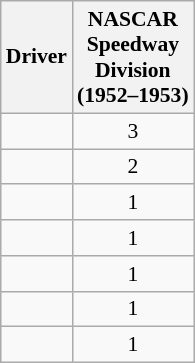<table class="wikitable" style="margin-top:0em; text-align:center; font-size:90%;">
<tr>
<th>Driver</th>
<th valign="bottom">NASCAR<br>Speedway<br>Division<br>(1952–1953)<br></th>
</tr>
<tr>
<td align=left> </td>
<td>3</td>
</tr>
<tr>
<td align=left> </td>
<td>2</td>
</tr>
<tr>
<td align=left> </td>
<td>1</td>
</tr>
<tr>
<td align=left> </td>
<td>1</td>
</tr>
<tr>
<td align=left> </td>
<td>1</td>
</tr>
<tr>
<td align=left> </td>
<td>1</td>
</tr>
<tr>
<td align=left> </td>
<td>1</td>
</tr>
</table>
